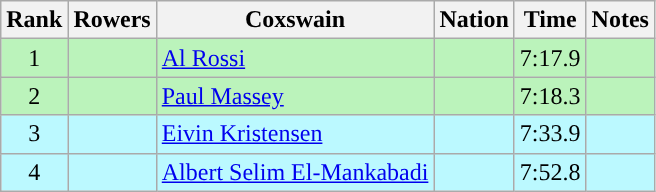<table class="wikitable sortable" style="text-align:center">
<tr>
<th>Rank</th>
<th>Rowers</th>
<th>Coxswain</th>
<th>Nation</th>
<th>Time</th>
<th>Notes</th>
</tr>
<tr bgcolor=bbf3bb>
<td>1</td>
<td align=left></td>
<td align=left><a href='#'>Al Rossi</a></td>
<td align=left></td>
<td>7:17.9</td>
<td></td>
</tr>
<tr bgcolor=bbf3bb>
<td>2</td>
<td align=left></td>
<td align=left><a href='#'>Paul Massey</a></td>
<td align=left></td>
<td>7:18.3</td>
<td></td>
</tr>
<tr bgcolor=bbf9ff>
<td>3</td>
<td align=left></td>
<td align=left><a href='#'>Eivin Kristensen</a></td>
<td align=left></td>
<td>7:33.9</td>
<td></td>
</tr>
<tr bgcolor=bbf9ff>
<td>4</td>
<td align=left></td>
<td align=left><a href='#'>Albert Selim El-Mankabadi</a></td>
<td align=left></td>
<td>7:52.8</td>
<td></td>
</tr>
</table>
